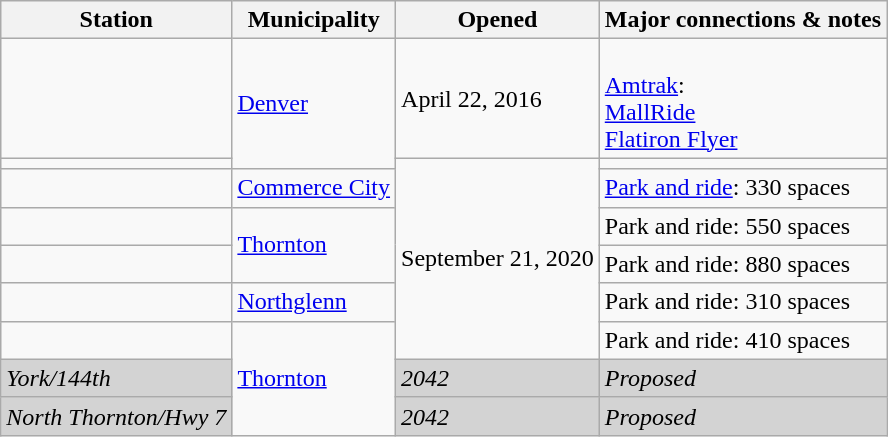<table class="wikitable">
<tr>
<th>Station</th>
<th>Municipality</th>
<th>Opened</th>
<th>Major connections & notes</th>
</tr>
<tr>
<td></td>
<td rowspan="2"><a href='#'>Denver</a></td>
<td>April 22, 2016</td>
<td> <br> <a href='#'>Amtrak</a>: <br> <a href='#'>MallRide</a><br> <a href='#'>Flatiron Flyer</a></td>
</tr>
<tr>
<td></td>
<td rowspan="6">September 21, 2020</td>
<td></td>
</tr>
<tr>
<td></td>
<td><a href='#'>Commerce City</a></td>
<td><a href='#'>Park and ride</a>: 330 spaces</td>
</tr>
<tr>
<td></td>
<td rowspan="2"><a href='#'>Thornton</a></td>
<td>Park and ride: 550 spaces</td>
</tr>
<tr>
<td></td>
<td>Park and ride: 880 spaces</td>
</tr>
<tr>
<td></td>
<td><a href='#'>Northglenn</a></td>
<td>Park and ride: 310 spaces</td>
</tr>
<tr>
<td></td>
<td rowspan="3"><a href='#'>Thornton</a></td>
<td>Park and ride: 410 spaces</td>
</tr>
<tr style="background-color:lightgray">
<td><em>York/144th </em></td>
<td><em>2042</em></td>
<td><em>Proposed</em></td>
</tr>
<tr style="background-color:lightgray">
<td><em>North Thornton/Hwy 7</em></td>
<td><em>2042</em></td>
<td><em>Proposed</em></td>
</tr>
</table>
